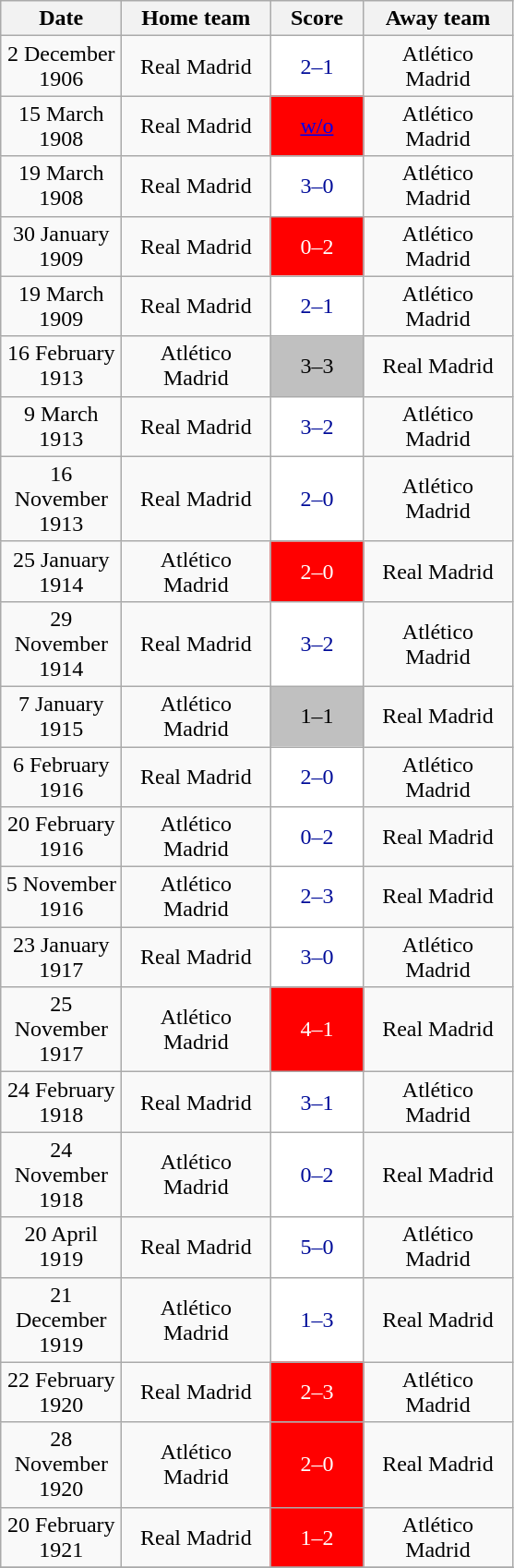<table class="wikitable">
<tr>
<th width=80>Date</th>
<th width=100>Home team</th>
<th width=60>Score</th>
<th width=100>Away team</th>
</tr>
<tr>
<td align="center">2 December 1906</td>
<td align="center">Real Madrid</td>
<td align="center" style="background:#fff; color:#000c99">2–1</td>
<td align="center">Atlético Madrid</td>
</tr>
<tr>
<td align="center">15 March 1908</td>
<td align="center">Real Madrid</td>
<td align="center" style="background:#FF0000; color:#fff"><a href='#'>w/o</a></td>
<td align="center">Atlético Madrid</td>
</tr>
<tr>
<td align="center">19 March 1908</td>
<td align="center">Real Madrid</td>
<td align="center" style="background:#fff; color:#000c99">3–0</td>
<td align="center">Atlético Madrid</td>
</tr>
<tr>
<td align="center">30 January 1909</td>
<td align="center">Real Madrid</td>
<td align="center" style="background:#FF0000; color:#fff">0–2</td>
<td align="center">Atlético Madrid</td>
</tr>
<tr>
<td align="center">19 March 1909</td>
<td align="center">Real Madrid</td>
<td align="center" style="background:#fff; color:#000c99">2–1</td>
<td align="center">Atlético Madrid</td>
</tr>
<tr>
<td align="center">16 February 1913</td>
<td align="center">Atlético Madrid</td>
<td align="center" style="background:silver; color:#000000">3–3</td>
<td align="center">Real Madrid</td>
</tr>
<tr>
<td align="center">9 March 1913</td>
<td align="center">Real Madrid</td>
<td align="center" style="background:#fff; color:#000c99">3–2</td>
<td align="center">Atlético Madrid</td>
</tr>
<tr>
<td align="center">16 November 1913</td>
<td align="center">Real Madrid</td>
<td align="center" style="background:#fff; color:#000c99">2–0</td>
<td align="center">Atlético Madrid</td>
</tr>
<tr>
<td align="center">25 January 1914</td>
<td align="center">Atlético Madrid</td>
<td align="center" style="background:#FF0000; color:#fff">2–0</td>
<td align="center">Real Madrid</td>
</tr>
<tr>
<td align="center">29 November 1914</td>
<td align="center">Real Madrid</td>
<td align="center" style="background:#fff; color:#000c99">3–2</td>
<td align="center">Atlético Madrid</td>
</tr>
<tr>
<td align="center">7 January 1915</td>
<td align="center">Atlético Madrid</td>
<td align="center" style="background:silver; color:#000000">1–1</td>
<td align="center">Real Madrid</td>
</tr>
<tr>
<td align="center">6 February 1916</td>
<td align="center">Real Madrid</td>
<td align="center" style="background:#fff; color:#000c99">2–0</td>
<td align="center">Atlético Madrid</td>
</tr>
<tr>
<td align="center">20 February 1916</td>
<td align="center">Atlético Madrid</td>
<td align="center" style="background:#fff; color:#000c99">0–2</td>
<td align="center">Real Madrid</td>
</tr>
<tr>
<td align="center">5 November 1916</td>
<td align="center">Atlético Madrid</td>
<td align="center" style="background:#fff; color:#000c99">2–3</td>
<td align="center">Real Madrid</td>
</tr>
<tr>
<td align="center">23 January 1917</td>
<td align="center">Real Madrid</td>
<td align="center" style="background:#fff; color:#000c99">3–0</td>
<td align="center">Atlético Madrid</td>
</tr>
<tr>
<td align="center">25 November 1917</td>
<td align="center">Atlético Madrid</td>
<td align="center" style="background:#FF0000; color:#fff">4–1</td>
<td align="center">Real Madrid</td>
</tr>
<tr>
<td align="center">24 February 1918</td>
<td align="center">Real Madrid</td>
<td align="center" style="background:#fff; color:#000c99">3–1</td>
<td align="center">Atlético Madrid</td>
</tr>
<tr>
<td align="center">24 November 1918</td>
<td align="center">Atlético Madrid</td>
<td align="center" style="background:#fff; color:#000c99">0–2</td>
<td align="center">Real Madrid</td>
</tr>
<tr>
<td align="center">20 April 1919</td>
<td align="center">Real Madrid</td>
<td align="center" style="background:#fff; color:#000c99">5–0</td>
<td align="center">Atlético Madrid</td>
</tr>
<tr>
<td align="center">21 December 1919</td>
<td align="center">Atlético Madrid</td>
<td align="center" style="background:#fff; color:#000c99">1–3</td>
<td align="center">Real Madrid</td>
</tr>
<tr>
<td align="center">22 February 1920</td>
<td align="center">Real Madrid</td>
<td align="center" style="background:#FF0000; color:#fff">2–3</td>
<td align="center">Atlético Madrid</td>
</tr>
<tr>
<td align="center">28 November 1920</td>
<td align="center">Atlético Madrid</td>
<td align="center" style="background:#FF0000; color:#fff">2–0</td>
<td align="center">Real Madrid</td>
</tr>
<tr>
<td align="center">20 February 1921</td>
<td align="center">Real Madrid</td>
<td align="center" style="background:#FF0000; color:#fff">1–2</td>
<td align="center">Atlético Madrid</td>
</tr>
<tr>
</tr>
</table>
